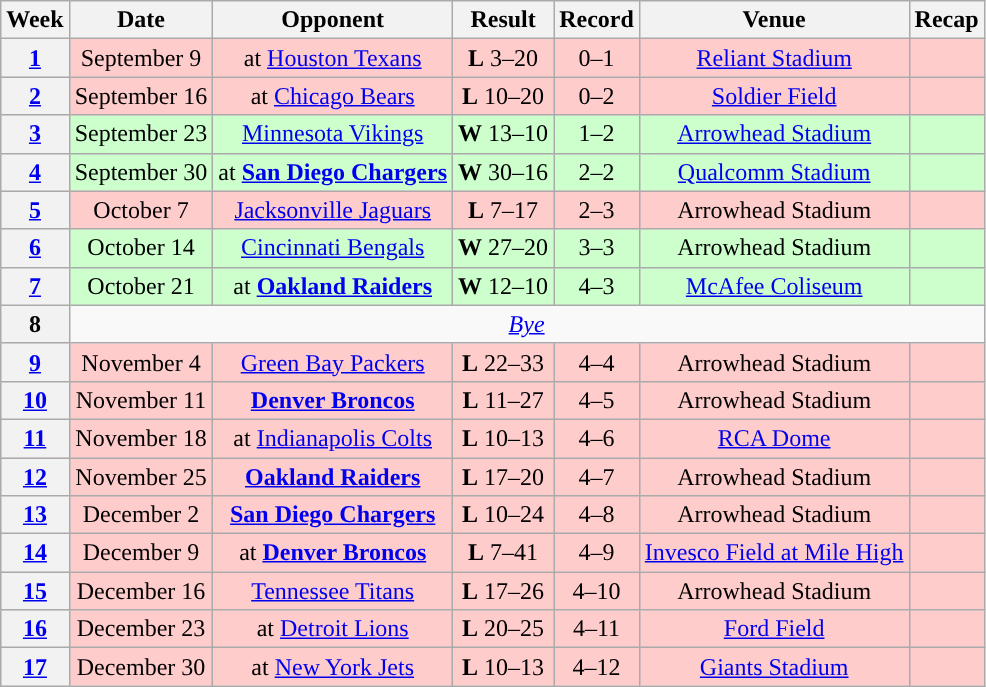<table class="wikitable" style="text-align:center">
<tr>
<th>Week</th>
<th>Date</th>
<th>Opponent</th>
<th>Result</th>
<th>Record</th>
<th>Venue</th>
<th>Recap</th>
</tr>
<tr style="background:#fcc">
<th><a href='#'>1</a></th>
<td>September 9</td>
<td>at <a href='#'>Houston Texans</a></td>
<td><strong>L</strong> 3–20</td>
<td>0–1</td>
<td><a href='#'>Reliant Stadium</a></td>
<td></td>
</tr>
<tr style="background:#fcc">
<th><a href='#'>2</a></th>
<td>September 16</td>
<td>at  <a href='#'>Chicago Bears</a></td>
<td><strong>L</strong> 10–20</td>
<td>0–2</td>
<td><a href='#'>Soldier Field</a></td>
<td></td>
</tr>
<tr style="background:#cfc">
<th><a href='#'>3</a></th>
<td>September 23</td>
<td><a href='#'>Minnesota Vikings</a></td>
<td><strong>W</strong> 13–10</td>
<td>1–2</td>
<td><a href='#'>Arrowhead Stadium</a></td>
<td></td>
</tr>
<tr style="background:#cfc">
<th><a href='#'>4</a></th>
<td>September 30</td>
<td>at <strong><a href='#'>San Diego Chargers</a></strong></td>
<td><strong>W</strong> 30–16</td>
<td>2–2</td>
<td><a href='#'>Qualcomm Stadium</a></td>
<td></td>
</tr>
<tr style="background:#fcc">
<th><a href='#'>5</a></th>
<td>October 7</td>
<td><a href='#'>Jacksonville Jaguars</a></td>
<td><strong>L</strong> 7–17</td>
<td>2–3</td>
<td>Arrowhead Stadium</td>
<td></td>
</tr>
<tr style="background:#cfc">
<th><a href='#'>6</a></th>
<td>October 14</td>
<td><a href='#'>Cincinnati Bengals</a></td>
<td><strong>W</strong> 27–20</td>
<td>3–3</td>
<td>Arrowhead Stadium</td>
<td></td>
</tr>
<tr style="background:#cfc">
<th><a href='#'>7</a></th>
<td>October 21</td>
<td>at  <strong><a href='#'>Oakland Raiders</a></strong></td>
<td><strong>W</strong> 12–10</td>
<td>4–3</td>
<td><a href='#'>McAfee Coliseum</a></td>
<td></td>
</tr>
<tr>
<th>8</th>
<td colspan="6"><em><a href='#'>Bye</a></em></td>
</tr>
<tr style="background:#fcc">
<th><a href='#'>9</a></th>
<td>November 4</td>
<td><a href='#'>Green Bay Packers</a></td>
<td><strong>L</strong> 22–33</td>
<td>4–4</td>
<td>Arrowhead Stadium</td>
<td></td>
</tr>
<tr style="background:#fcc">
<th><a href='#'>10</a></th>
<td>November 11</td>
<td><strong><a href='#'>Denver Broncos</a></strong></td>
<td><strong>L</strong> 11–27</td>
<td>4–5</td>
<td>Arrowhead Stadium</td>
<td></td>
</tr>
<tr style="background:#fcc">
<th><a href='#'>11</a></th>
<td>November 18</td>
<td>at <a href='#'>Indianapolis Colts</a></td>
<td><strong>L</strong> 10–13</td>
<td>4–6</td>
<td><a href='#'>RCA Dome</a></td>
<td></td>
</tr>
<tr style="background:#fcc">
<th><a href='#'>12</a></th>
<td>November 25</td>
<td><strong><a href='#'>Oakland Raiders</a></strong></td>
<td><strong>L</strong> 17–20</td>
<td>4–7</td>
<td>Arrowhead Stadium</td>
<td></td>
</tr>
<tr style="background:#fcc">
<th><a href='#'>13</a></th>
<td>December 2</td>
<td><strong><a href='#'>San Diego Chargers</a></strong></td>
<td><strong>L</strong> 10–24</td>
<td>4–8</td>
<td>Arrowhead Stadium</td>
<td></td>
</tr>
<tr style="background:#fcc">
<th><a href='#'>14</a></th>
<td>December 9</td>
<td>at <strong><a href='#'>Denver Broncos</a></strong></td>
<td><strong>L</strong> 7–41</td>
<td>4–9</td>
<td><a href='#'>Invesco Field at Mile High</a></td>
<td></td>
</tr>
<tr style="background:#fcc">
<th><a href='#'>15</a></th>
<td>December 16</td>
<td><a href='#'>Tennessee Titans</a></td>
<td><strong>L</strong> 17–26</td>
<td>4–10</td>
<td>Arrowhead Stadium</td>
<td></td>
</tr>
<tr style="background:#fcc">
<th><a href='#'>16</a></th>
<td>December 23</td>
<td>at <a href='#'>Detroit Lions</a></td>
<td><strong>L</strong> 20–25</td>
<td>4–11</td>
<td><a href='#'>Ford Field</a></td>
<td></td>
</tr>
<tr style="background:#fcc">
<th><a href='#'>17</a></th>
<td>December 30</td>
<td>at <a href='#'>New York Jets</a></td>
<td><strong>L</strong> 10–13 </td>
<td>4–12</td>
<td><a href='#'>Giants Stadium</a></td>
<td></td>
</tr>
</table>
